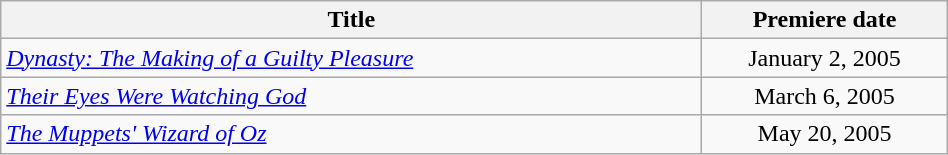<table class="wikitable plainrowheaders sortable" style="width:50%;text-align:center;">
<tr>
<th scope="col" style="width:40%;">Title</th>
<th scope="col" style="width:14%;">Premiere date</th>
</tr>
<tr>
<td scope="row" style="text-align:left;"><em><a href='#'>Dynasty: The Making of a Guilty Pleasure</a></em></td>
<td>January 2, 2005</td>
</tr>
<tr>
<td scope="row" style="text-align:left;"><em><a href='#'>Their Eyes Were Watching God</a></em></td>
<td>March 6, 2005</td>
</tr>
<tr>
<td scope="row" style="text-align:left;"><em><a href='#'>The Muppets' Wizard of Oz</a></em></td>
<td>May 20, 2005</td>
</tr>
</table>
